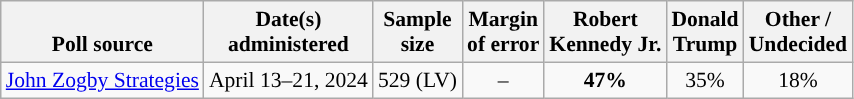<table class="wikitable sortable mw-datatable" style="font-size:90%;text-align:center;line-height:17px">
<tr valign=bottom>
<th>Poll source</th>
<th>Date(s)<br>administered</th>
<th>Sample<br>size</th>
<th>Margin<br>of error</th>
<th class="unsortable">Robert<br>Kennedy Jr.<br></th>
<th class="unsortable">Donald<br>Trump<br></th>
<th class="unsortable">Other /<br>Undecided</th>
</tr>
<tr>
<td style="text-align:left;"><a href='#'>John Zogby Strategies</a></td>
<td data-sort-value="2024-05-01">April 13–21, 2024</td>
<td>529 (LV)</td>
<td>–</td>
<td style="background-color:"><strong>47%</strong></td>
<td>35%</td>
<td>18%</td>
</tr>
</table>
